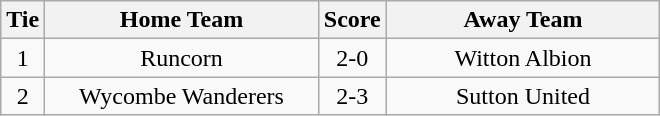<table class="wikitable" style="text-align:center;">
<tr>
<th width=20>Tie</th>
<th width=175>Home Team</th>
<th width=20>Score</th>
<th width=175>Away Team</th>
</tr>
<tr>
<td>1</td>
<td>Runcorn</td>
<td>2-0</td>
<td>Witton Albion</td>
</tr>
<tr>
<td>2</td>
<td>Wycombe Wanderers</td>
<td>2-3</td>
<td>Sutton United</td>
</tr>
</table>
